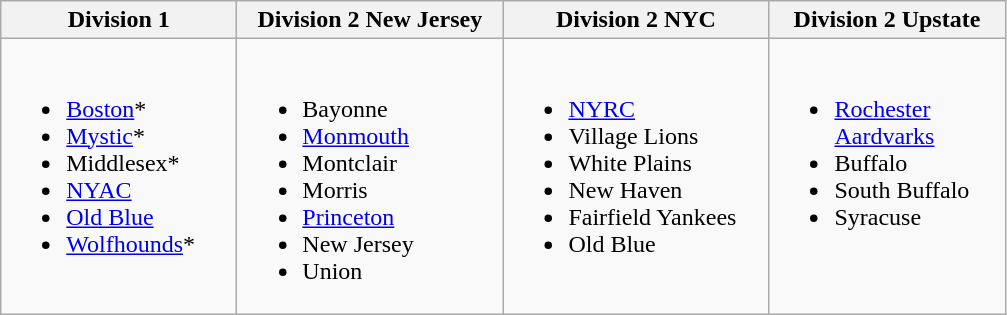<table class="wikitable" style="text-align: left;">
<tr valign="top">
<th>Division 1</th>
<th>Division 2 New Jersey</th>
<th>Division 2 NYC</th>
<th>Division 2 Upstate</th>
</tr>
<tr valign="top">
<td style="width: 150px; text-align:left'"><br><ul><li><a href='#'>Boston</a>*</li><li><a href='#'>Mystic</a>*</li><li>Middlesex*</li><li><a href='#'>NYAC</a></li><li><a href='#'>Old Blue</a></li><li><a href='#'>Wolfhounds</a>*</li></ul></td>
<td style="width: 170px; text-align:left'"><br><ul><li>Bayonne</li><li><a href='#'>Monmouth</a></li><li>Montclair</li><li>Morris</li><li><a href='#'>Princeton</a></li><li>New Jersey</li><li>Union</li></ul></td>
<td style="width: 170px; text-align:left'"><br><ul><li><a href='#'>NYRC</a></li><li>Village Lions</li><li>White Plains</li><li>New Haven</li><li>Fairfield Yankees</li><li>Old Blue</li></ul></td>
<td style="width: 150px; text-align:left'"><br><ul><li><a href='#'>Rochester Aardvarks</a></li><li>Buffalo</li><li>South Buffalo</li><li>Syracuse</li></ul></td>
</tr>
</table>
